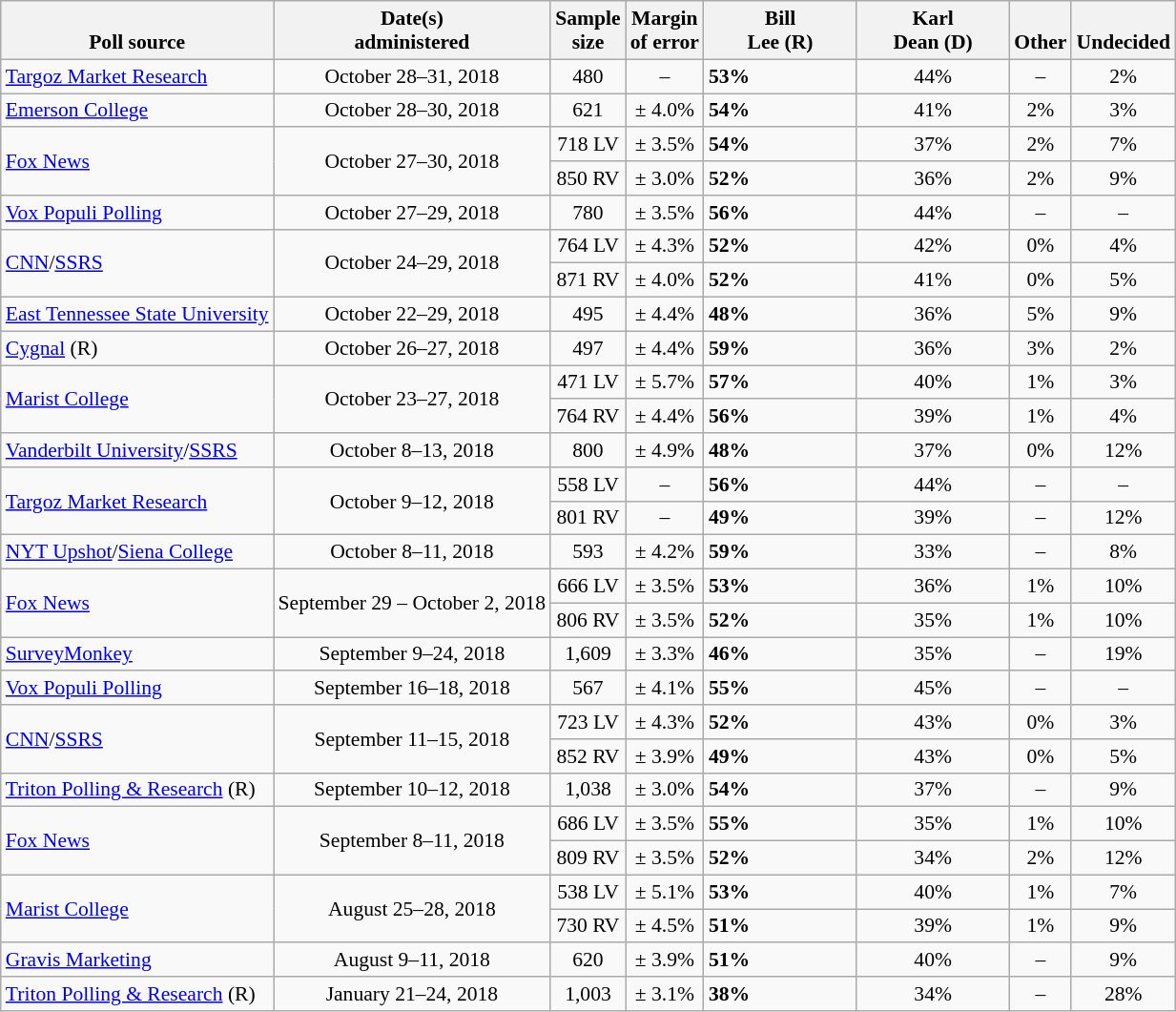<table class="wikitable" style="font-size:90%;">
<tr valign=bottom>
<th>Poll source</th>
<th>Date(s)<br>administered</th>
<th>Sample<br>size</th>
<th>Margin<br>of error</th>
<th style="width:100px;">Bill<br>Lee (R)</th>
<th style="width:100px;">Karl<br>Dean (D)</th>
<th>Other</th>
<th>Undecided</th>
</tr>
<tr>
<td><a href='#'>Targoz Market Research</a></td>
<td align=center>October 28–31, 2018</td>
<td align=center>480</td>
<td align=center>–</td>
<td><strong>53%</strong></td>
<td align=center>44%</td>
<td align=center>–</td>
<td align=center>2%</td>
</tr>
<tr>
<td><a href='#'>Emerson College</a></td>
<td align=center>October 28–30, 2018</td>
<td align=center>621</td>
<td align=center>± 4.0%</td>
<td><strong>54%</strong></td>
<td align=center>41%</td>
<td align=center>2%</td>
<td align=center>3%</td>
</tr>
<tr>
<td rowspan=2><a href='#'>Fox News</a></td>
<td rowspan=2 align=center>October 27–30, 2018</td>
<td align=center>718 LV</td>
<td align=center>± 3.5%</td>
<td><strong>54%</strong></td>
<td align=center>37%</td>
<td align=center>2%</td>
<td align=center>7%</td>
</tr>
<tr>
<td align=center>850 RV</td>
<td align=center>± 3.0%</td>
<td><strong>52%</strong></td>
<td align=center>36%</td>
<td align=center>2%</td>
<td align=center>9%</td>
</tr>
<tr>
<td><a href='#'>Vox Populi Polling</a></td>
<td align=center>October 27–29, 2018</td>
<td align=center>780</td>
<td align=center>± 3.5%</td>
<td><strong>56%</strong></td>
<td align=center>44%</td>
<td align=center>–</td>
<td align=center>–</td>
</tr>
<tr>
<td rowspan=2><a href='#'>CNN</a>/<a href='#'>SSRS</a></td>
<td rowspan=2 align=center>October 24–29, 2018</td>
<td align=center>764 LV</td>
<td align=center>± 4.3%</td>
<td><strong>52%</strong></td>
<td align=center>42%</td>
<td align=center>0%</td>
<td align=center>4%</td>
</tr>
<tr>
<td align=center>871 RV</td>
<td align=center>± 4.0%</td>
<td><strong>52%</strong></td>
<td align=center>41%</td>
<td align=center>0%</td>
<td align=center>5%</td>
</tr>
<tr>
<td><a href='#'>East Tennessee State University</a></td>
<td align=center>October 22–29, 2018</td>
<td align=center>495</td>
<td align=center>± 4.4%</td>
<td><strong>48%</strong></td>
<td align=center>36%</td>
<td align=center>5%</td>
<td align=center>9%</td>
</tr>
<tr>
<td><a href='#'>Cygnal</a> (R)</td>
<td align=center>October 26–27, 2018</td>
<td align=center>497</td>
<td align=center>± 4.4%</td>
<td><strong>59%</strong></td>
<td align=center>36%</td>
<td align=center>3%</td>
<td align=center>2%</td>
</tr>
<tr>
<td rowspan=2><a href='#'>Marist College</a></td>
<td rowspan=2 align=center>October 23–27, 2018</td>
<td align=center>471 LV</td>
<td align=center>± 5.7%</td>
<td><strong>57%</strong></td>
<td align=center>40%</td>
<td align=center>1%</td>
<td align=center>3%</td>
</tr>
<tr>
<td align=center>764 RV</td>
<td align=center>± 4.4%</td>
<td><strong>56%</strong></td>
<td align=center>39%</td>
<td align=center>1%</td>
<td align=center>4%</td>
</tr>
<tr>
<td><a href='#'>Vanderbilt University</a>/<a href='#'>SSRS</a></td>
<td align=center>October 8–13, 2018</td>
<td align=center>800</td>
<td align=center>± 4.9%</td>
<td><strong>48%</strong></td>
<td align=center>37%</td>
<td align=center>0%</td>
<td align=center>12%</td>
</tr>
<tr>
<td rowspan=2><a href='#'>Targoz Market Research</a></td>
<td rowspan=2 align=center>October 9–12, 2018</td>
<td align=center>558 LV</td>
<td align=center>–</td>
<td><strong>56%</strong></td>
<td align=center>44%</td>
<td align=center>–</td>
<td align=center>–</td>
</tr>
<tr>
<td align=center>801 RV</td>
<td align=center>–</td>
<td><strong>49%</strong></td>
<td align=center>39%</td>
<td align=center>–</td>
<td align=center>12%</td>
</tr>
<tr>
<td><a href='#'>NYT Upshot</a>/<a href='#'>Siena College</a></td>
<td align=center>October 8–11, 2018</td>
<td align=center>593</td>
<td align=center>± 4.2%</td>
<td><strong>59%</strong></td>
<td align=center>33%</td>
<td align=center>–</td>
<td align=center>8%</td>
</tr>
<tr>
<td rowspan=2><a href='#'>Fox News</a></td>
<td rowspan=2 align=center>September 29 – October 2, 2018</td>
<td align=center>666 LV</td>
<td align=center>± 3.5%</td>
<td><strong>53%</strong></td>
<td align=center>36%</td>
<td align=center>1%</td>
<td align=center>10%</td>
</tr>
<tr>
<td align=center>806 RV</td>
<td align=center>± 3.5%</td>
<td><strong>52%</strong></td>
<td align=center>35%</td>
<td align=center>1%</td>
<td align=center>10%</td>
</tr>
<tr>
<td><a href='#'>SurveyMonkey</a></td>
<td align=center>September 9–24, 2018</td>
<td align=center>1,609</td>
<td align=center>± 3.3%</td>
<td><strong>46%</strong></td>
<td align=center>35%</td>
<td align=center>–</td>
<td align=center>19%</td>
</tr>
<tr>
<td><a href='#'>Vox Populi Polling</a></td>
<td align=center>September 16–18, 2018</td>
<td align=center>567</td>
<td align=center>± 4.1%</td>
<td><strong>55%</strong></td>
<td align=center>45%</td>
<td align=center>–</td>
<td align=center>–</td>
</tr>
<tr>
<td rowspan=2><a href='#'>CNN</a>/<a href='#'>SSRS</a></td>
<td rowspan=2 align=center>September 11–15, 2018</td>
<td align=center>723 LV</td>
<td align=center>± 4.3%</td>
<td><strong>52%</strong></td>
<td align=center>43%</td>
<td align=center>0%</td>
<td align=center>3%</td>
</tr>
<tr>
<td align=center>852 RV</td>
<td align=center>± 3.9%</td>
<td><strong>49%</strong></td>
<td align=center>43%</td>
<td align=center>0%</td>
<td align=center>5%</td>
</tr>
<tr>
<td><a href='#'>Triton Polling & Research</a> (R)</td>
<td align=center>September 10–12, 2018</td>
<td align=center>1,038</td>
<td align=center>± 3.0%</td>
<td><strong>54%</strong></td>
<td align=center>37%</td>
<td align=center>–</td>
<td align=center>9%</td>
</tr>
<tr>
<td rowspan=2><a href='#'>Fox News</a></td>
<td rowspan=2 align=center>September 8–11, 2018</td>
<td align=center>686 LV</td>
<td align=center>± 3.5%</td>
<td><strong>55%</strong></td>
<td align=center>35%</td>
<td align=center>1%</td>
<td align=center>10%</td>
</tr>
<tr>
<td align=center>809 RV</td>
<td align=center>± 3.5%</td>
<td><strong>52%</strong></td>
<td align=center>34%</td>
<td align=center>2%</td>
<td align=center>12%</td>
</tr>
<tr>
<td rowspan=2><a href='#'>Marist College</a></td>
<td rowspan=2 align=center>August 25–28, 2018</td>
<td align=center>538 LV</td>
<td align=center>± 5.1%</td>
<td><strong>53%</strong></td>
<td align=center>40%</td>
<td align=center>1%</td>
<td align=center>7%</td>
</tr>
<tr>
<td align=center>730 RV</td>
<td align=center>± 4.5%</td>
<td><strong>51%</strong></td>
<td align=center>39%</td>
<td align=center>1%</td>
<td align=center>9%</td>
</tr>
<tr>
<td><a href='#'>Gravis Marketing</a></td>
<td align=center>August 9–11, 2018</td>
<td align=center>620</td>
<td align=center>± 3.9%</td>
<td><strong>51%</strong></td>
<td align=center>40%</td>
<td align=center>–</td>
<td align=center>9%</td>
</tr>
<tr>
<td><a href='#'>Triton Polling & Research</a> (R)</td>
<td align=center>January 21–24, 2018</td>
<td align=center>1,003</td>
<td align=center>± 3.1%</td>
<td><strong>38%</strong></td>
<td align=center>34%</td>
<td align=center>–</td>
<td align=center>28%</td>
</tr>
</table>
